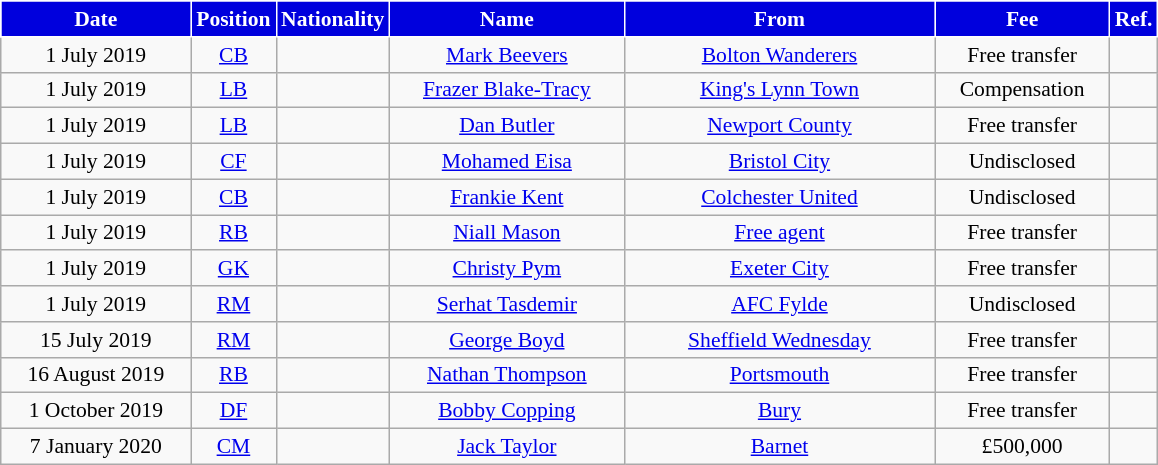<table class="wikitable"  style="text-align:center; font-size:90%; ">
<tr>
<th style="background:#0000dd;color:#ffffff;border:1px solid #ffffff; width:120px;">Date</th>
<th style="background:#0000dd;color:#ffffff;border:1px solid #ffffff; width:50px;">Position</th>
<th style="background:#0000dd;color:#ffffff;border:1px solid #ffffff; width:50px;">Nationality</th>
<th style="background:#0000dd;color:#ffffff;border:1px solid #ffffff; width:150px;">Name</th>
<th style="background:#0000dd;color:#ffffff;border:1px solid #ffffff; width:200px;">From</th>
<th style="background:#0000dd;color:#ffffff;border:1px solid #ffffff; width:110px;">Fee</th>
<th style="background:#0000dd;color:#ffffff;border:1px solid #ffffff; width:25px;">Ref.</th>
</tr>
<tr>
<td>1 July 2019</td>
<td><a href='#'>CB</a></td>
<td></td>
<td><a href='#'>Mark Beevers</a></td>
<td> <a href='#'>Bolton Wanderers</a></td>
<td>Free transfer</td>
<td></td>
</tr>
<tr>
<td>1 July 2019</td>
<td><a href='#'>LB</a></td>
<td></td>
<td><a href='#'>Frazer Blake-Tracy</a></td>
<td> <a href='#'>King's Lynn Town</a></td>
<td>Compensation</td>
<td></td>
</tr>
<tr>
<td>1 July 2019</td>
<td><a href='#'>LB</a></td>
<td></td>
<td><a href='#'>Dan Butler</a></td>
<td> <a href='#'>Newport County</a></td>
<td>Free transfer</td>
<td></td>
</tr>
<tr>
<td>1 July 2019</td>
<td><a href='#'>CF</a></td>
<td></td>
<td><a href='#'>Mohamed Eisa</a></td>
<td> <a href='#'>Bristol City</a></td>
<td>Undisclosed</td>
<td></td>
</tr>
<tr>
<td>1 July 2019</td>
<td><a href='#'>CB</a></td>
<td></td>
<td><a href='#'>Frankie Kent</a></td>
<td> <a href='#'>Colchester United</a></td>
<td>Undisclosed</td>
<td></td>
</tr>
<tr>
<td>1 July 2019</td>
<td><a href='#'>RB</a></td>
<td></td>
<td><a href='#'>Niall Mason</a></td>
<td> <a href='#'>Free agent</a></td>
<td>Free transfer</td>
<td></td>
</tr>
<tr>
<td>1 July 2019</td>
<td><a href='#'>GK</a></td>
<td></td>
<td><a href='#'>Christy Pym</a></td>
<td> <a href='#'>Exeter City</a></td>
<td>Free transfer</td>
<td></td>
</tr>
<tr>
<td>1 July 2019</td>
<td><a href='#'>RM</a></td>
<td></td>
<td><a href='#'>Serhat Tasdemir</a></td>
<td> <a href='#'>AFC Fylde</a></td>
<td>Undisclosed</td>
<td></td>
</tr>
<tr>
<td>15 July 2019</td>
<td><a href='#'>RM</a></td>
<td></td>
<td><a href='#'>George Boyd</a></td>
<td> <a href='#'>Sheffield Wednesday</a></td>
<td>Free transfer</td>
<td></td>
</tr>
<tr>
<td>16 August 2019</td>
<td><a href='#'>RB</a></td>
<td></td>
<td><a href='#'>Nathan Thompson</a></td>
<td> <a href='#'>Portsmouth</a></td>
<td>Free transfer</td>
<td></td>
</tr>
<tr>
<td>1 October 2019</td>
<td><a href='#'>DF</a></td>
<td></td>
<td><a href='#'>Bobby Copping</a></td>
<td> <a href='#'>Bury</a></td>
<td>Free transfer</td>
<td></td>
</tr>
<tr>
<td>7 January 2020</td>
<td><a href='#'>CM</a></td>
<td></td>
<td><a href='#'>Jack Taylor</a></td>
<td> <a href='#'>Barnet</a></td>
<td>£500,000</td>
<td></td>
</tr>
</table>
